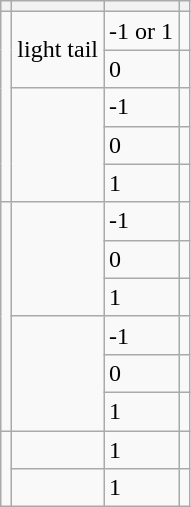<table class="wikitable">
<tr>
<th></th>
<th></th>
<th></th>
<th></th>
</tr>
<tr>
<td rowspan="5"></td>
<td rowspan="2">light tail</td>
<td>-1 or 1</td>
<td></td>
</tr>
<tr>
<td>0</td>
<td></td>
</tr>
<tr>
<td rowspan="3"></td>
<td>-1</td>
<td></td>
</tr>
<tr>
<td>0</td>
<td></td>
</tr>
<tr>
<td>1</td>
<td></td>
</tr>
<tr>
<td rowspan="6"><br></td>
<td rowspan="3"></td>
<td>-1</td>
<td></td>
</tr>
<tr>
<td>0</td>
<td></td>
</tr>
<tr>
<td>1</td>
<td></td>
</tr>
<tr>
<td rowspan="3"></td>
<td>-1</td>
<td></td>
</tr>
<tr>
<td>0</td>
<td></td>
</tr>
<tr>
<td>1</td>
<td></td>
</tr>
<tr>
<td rowspan="2"><br></td>
<td></td>
<td>1</td>
<td></td>
</tr>
<tr>
<td></td>
<td>1</td>
<td></td>
</tr>
</table>
